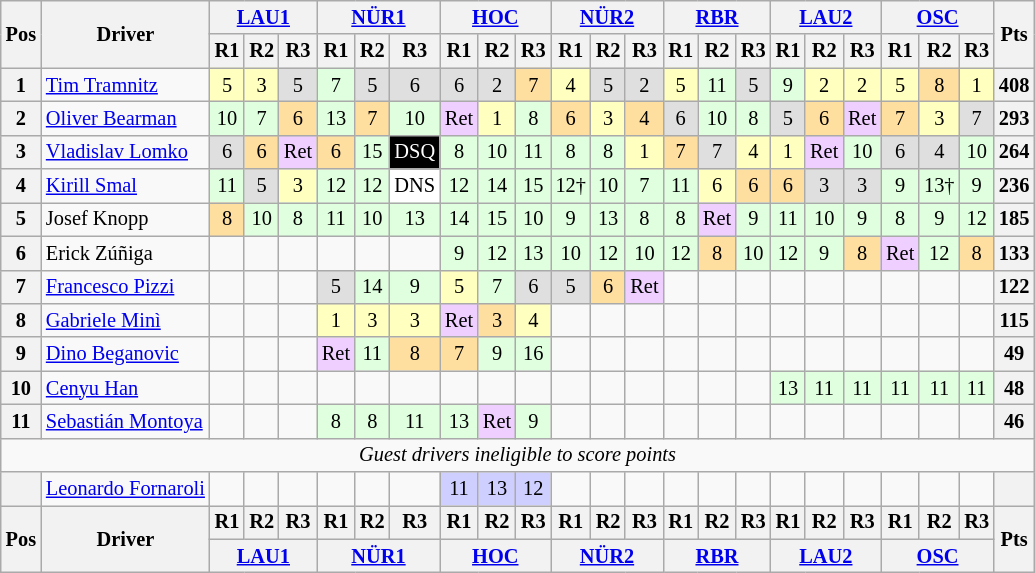<table class="wikitable" style="font-size: 85%; text-align:center">
<tr>
<th rowspan=2>Pos</th>
<th rowspan=2>Driver</th>
<th colspan=3><a href='#'>LAU1</a><br></th>
<th colspan=3><a href='#'>NÜR1</a><br></th>
<th colspan=3><a href='#'>HOC</a><br></th>
<th colspan=3><a href='#'>NÜR2</a><br></th>
<th colspan=3><a href='#'>RBR</a><br></th>
<th colspan=3><a href='#'>LAU2</a><br></th>
<th colspan=3><a href='#'>OSC</a><br></th>
<th rowspan=2>Pts</th>
</tr>
<tr>
<th>R1</th>
<th>R2</th>
<th>R3</th>
<th>R1</th>
<th>R2</th>
<th>R3</th>
<th>R1</th>
<th>R2</th>
<th>R3</th>
<th>R1</th>
<th>R2</th>
<th>R3</th>
<th>R1</th>
<th>R2</th>
<th>R3</th>
<th>R1</th>
<th>R2</th>
<th>R3</th>
<th>R1</th>
<th>R2</th>
<th>R3</th>
</tr>
<tr>
<th>1</th>
<td style="text-align:left"> <a href='#'>Tim Tramnitz</a></td>
<td style="background:#FFFFBF">5</td>
<td style="background:#FFFFBF">3</td>
<td style="background:#DFDFDF">5</td>
<td style="background:#DFFFDF">7</td>
<td style="background:#DFDFDF">5</td>
<td style="background:#DFDFDF">6</td>
<td style="background:#DFDFDF">6</td>
<td style="background:#DFDFDF">2</td>
<td style="background:#FFDF9F">7</td>
<td style="background:#FFFFBF">4</td>
<td style="background:#DFDFDF">5</td>
<td style="background:#DFDFDF">2</td>
<td style="background:#FFFFBF">5</td>
<td style="background:#DFFFDF">11</td>
<td style="background:#DFDFDF">5</td>
<td style="background:#DFFFDF">9</td>
<td style="background:#FFFFBF">2</td>
<td style="background:#FFFFBF">2</td>
<td style="background:#FFFFBF">5</td>
<td style="background:#FFDF9F">8</td>
<td style="background:#FFFFBF">1</td>
<th>408</th>
</tr>
<tr>
<th>2</th>
<td style="text-align:left"> <a href='#'>Oliver Bearman</a></td>
<td style="background:#DFFFDF">10</td>
<td style="background:#DFFFDF">7</td>
<td style="background:#FFDF9F">6</td>
<td style="background:#DFFFDF">13</td>
<td style="background:#FFDF9F">7</td>
<td style="background:#DFFFDF">10</td>
<td style="background:#EFCFFF">Ret</td>
<td style="background:#FFFFBF">1</td>
<td style="background:#DFFFDF">8</td>
<td style="background:#FFDF9F">6</td>
<td style="background:#FFFFBF">3</td>
<td style="background:#FFDF9F">4</td>
<td style="background:#DFDFDF">6</td>
<td style="background:#DFFFDF">10</td>
<td style="background:#DFFFDF">8</td>
<td style="background:#DFDFDF">5</td>
<td style="background:#FFDF9F">6</td>
<td style="background:#EFCFFF">Ret</td>
<td style="background:#FFDF9F">7</td>
<td style="background:#FFFFBF">3</td>
<td style="background:#DFDFDF">7</td>
<th>293</th>
</tr>
<tr>
<th>3</th>
<td style="text-align:left"> <a href='#'>Vladislav Lomko</a></td>
<td style="background:#DFDFDF">6</td>
<td style="background:#FFDF9F">6</td>
<td style="background:#EFCFFF">Ret</td>
<td style="background:#FFDF9F">6</td>
<td style="background:#DFFFDF">15</td>
<td style="background:#000000; color:white">DSQ</td>
<td style="background:#DFFFDF">8</td>
<td style="background:#DFFFDF">10</td>
<td style="background:#DFFFDF">11</td>
<td style="background:#DFFFDF">8</td>
<td style="background:#DFFFDF">8</td>
<td style="background:#FFFFBF">1</td>
<td style="background:#FFDF9F">7</td>
<td style="background:#DFDFDF">7</td>
<td style="background:#FFFFBF">4</td>
<td style="background:#FFFFBF">1</td>
<td style="background:#EFCFFF">Ret</td>
<td style="background:#DFFFDF">10</td>
<td style="background:#DFDFDF">6</td>
<td style="background:#DFDFDF">4</td>
<td style="background:#DFFFDF">10</td>
<th>264</th>
</tr>
<tr>
<th>4</th>
<td style="text-align:left"> <a href='#'>Kirill Smal</a></td>
<td style="background:#DFFFDF">11</td>
<td style="background:#DFDFDF">5</td>
<td style="background:#FFFFBF">3</td>
<td style="background:#DFFFDF">12</td>
<td style="background:#DFFFDF">12</td>
<td style="background:#FFFFFF">DNS</td>
<td style="background:#DFFFDF">12</td>
<td style="background:#DFFFDF">14</td>
<td style="background:#DFFFDF">15</td>
<td style="background:#DFFFDF">12†</td>
<td style="background:#DFFFDF">10</td>
<td style="background:#DFFFDF">7</td>
<td style="background:#DFFFDF">11</td>
<td style="background:#FFFFBF">6</td>
<td style="background:#FFDF9F">6</td>
<td style="background:#FFDF9F">6</td>
<td style="background:#DFDFDF">3</td>
<td style="background:#DFDFDF">3</td>
<td style="background:#DFFFDF">9</td>
<td style="background:#DFFFDF">13†</td>
<td style="background:#DFFFDF">9</td>
<th>236</th>
</tr>
<tr>
<th>5</th>
<td style="text-align:left"> Josef Knopp</td>
<td style="background:#FFDF9F">8</td>
<td style="background:#DFFFDF">10</td>
<td style="background:#DFFFDF">8</td>
<td style="background:#DFFFDF">11</td>
<td style="background:#DFFFDF">10</td>
<td style="background:#DFFFDF">13</td>
<td style="background:#DFFFDF">14</td>
<td style="background:#DFFFDF">15</td>
<td style="background:#DFFFDF">10</td>
<td style="background:#DFFFDF">9</td>
<td style="background:#DFFFDF">13</td>
<td style="background:#DFFFDF">8</td>
<td style="background:#DFFFDF">8</td>
<td style="background:#EFCFFF">Ret</td>
<td style="background:#DFFFDF">9</td>
<td style="background:#DFFFDF">11</td>
<td style="background:#DFFFDF">10</td>
<td style="background:#DFFFDF">9</td>
<td style="background:#DFFFDF">8</td>
<td style="background:#DFFFDF">9</td>
<td style="background:#DFFFDF">12</td>
<th>185</th>
</tr>
<tr>
<th>6</th>
<td style="text-align:left"> Erick Zúñiga</td>
<td></td>
<td></td>
<td></td>
<td></td>
<td></td>
<td></td>
<td style="background:#DFFFDF">9</td>
<td style="background:#DFFFDF">12</td>
<td style="background:#DFFFDF">13</td>
<td style="background:#DFFFDF">10</td>
<td style="background:#DFFFDF">12</td>
<td style="background:#DFFFDF">10</td>
<td style="background:#DFFFDF">12</td>
<td style="background:#FFDF9F">8</td>
<td style="background:#DFFFDF">10</td>
<td style="background:#DFFFDF">12</td>
<td style="background:#DFFFDF">9</td>
<td style="background:#FFDF9F">8</td>
<td style="background:#EFCFFF">Ret</td>
<td style="background:#DFFFDF">12</td>
<td style="background:#FFDF9F">8</td>
<th>133</th>
</tr>
<tr>
<th>7</th>
<td style="text-align:left"> <a href='#'>Francesco Pizzi</a></td>
<td></td>
<td></td>
<td></td>
<td style="background:#DFDFDF">5</td>
<td style="background:#DFFFDF">14</td>
<td style="background:#DFFFDF">9</td>
<td style="background:#FFFFBF">5</td>
<td style="background:#DFFFDF">7</td>
<td style="background:#DFDFDF">6</td>
<td style="background:#DFDFDF">5</td>
<td style="background:#FFDF9F">6</td>
<td style="background:#EFCFFF">Ret</td>
<td></td>
<td></td>
<td></td>
<td></td>
<td></td>
<td></td>
<td></td>
<td></td>
<td></td>
<th>122</th>
</tr>
<tr>
<th>8</th>
<td style="text-align:left"> <a href='#'>Gabriele Minì</a></td>
<td></td>
<td></td>
<td></td>
<td style="background:#FFFFBF">1</td>
<td style="background:#FFFFBF">3</td>
<td style="background:#FFFFBF">3</td>
<td style="background:#EFCFFF">Ret</td>
<td style="background:#FFDF9F">3</td>
<td style="background:#FFFFBF">4</td>
<td></td>
<td></td>
<td></td>
<td></td>
<td></td>
<td></td>
<td></td>
<td></td>
<td></td>
<td></td>
<td></td>
<td></td>
<th>115</th>
</tr>
<tr>
<th>9</th>
<td style="text-align:left"> <a href='#'>Dino Beganovic</a></td>
<td></td>
<td></td>
<td></td>
<td style="background:#EFCFFF">Ret</td>
<td style="background:#DFFFDF">11</td>
<td style="background:#FFDF9F">8</td>
<td style="background:#FFDF9F">7</td>
<td style="background:#DFFFDF">9</td>
<td style="background:#DFFFDF">16</td>
<td></td>
<td></td>
<td></td>
<td></td>
<td></td>
<td></td>
<td></td>
<td></td>
<td></td>
<td></td>
<td></td>
<td></td>
<th>49</th>
</tr>
<tr>
<th>10</th>
<td style="text-align:left"> <a href='#'>Cenyu Han</a></td>
<td></td>
<td></td>
<td></td>
<td></td>
<td></td>
<td></td>
<td></td>
<td></td>
<td></td>
<td></td>
<td></td>
<td></td>
<td></td>
<td></td>
<td></td>
<td style="background:#DFFFDF">13</td>
<td style="background:#DFFFDF">11</td>
<td style="background:#DFFFDF">11</td>
<td style="background:#DFFFDF">11</td>
<td style="background:#DFFFDF">11</td>
<td style="background:#DFFFDF">11</td>
<th>48</th>
</tr>
<tr>
<th>11</th>
<td style="text-align:left" nowrap> <a href='#'>Sebastián Montoya</a></td>
<td></td>
<td></td>
<td></td>
<td style="background:#DFFFDF">8</td>
<td style="background:#DFFFDF">8</td>
<td style="background:#DFFFDF">11</td>
<td style="background:#DFFFDF">13</td>
<td style="background:#EFCFFF">Ret</td>
<td style="background:#DFFFDF">9</td>
<td></td>
<td></td>
<td></td>
<td></td>
<td></td>
<td></td>
<td></td>
<td></td>
<td></td>
<td></td>
<td></td>
<td></td>
<th>46</th>
</tr>
<tr>
<td colspan=24><em>Guest drivers ineligible to score points</em></td>
</tr>
<tr>
<th></th>
<td style="text-align:left"> <a href='#'>Leonardo Fornaroli</a></td>
<td></td>
<td></td>
<td></td>
<td></td>
<td></td>
<td></td>
<td style="background:#CFCFFF">11</td>
<td style="background:#CFCFFF">13</td>
<td style="background:#CFCFFF">12</td>
<td></td>
<td></td>
<td></td>
<td></td>
<td></td>
<td></td>
<td></td>
<td></td>
<td></td>
<td></td>
<td></td>
<td></td>
<th></th>
</tr>
<tr>
<th rowspan=2>Pos</th>
<th rowspan=2>Driver</th>
<th>R1</th>
<th>R2</th>
<th>R3</th>
<th>R1</th>
<th>R2</th>
<th>R3</th>
<th>R1</th>
<th>R2</th>
<th>R3</th>
<th>R1</th>
<th>R2</th>
<th>R3</th>
<th>R1</th>
<th>R2</th>
<th>R3</th>
<th>R1</th>
<th>R2</th>
<th>R3</th>
<th>R1</th>
<th>R2</th>
<th>R3</th>
<th rowspan=2>Pts</th>
</tr>
<tr>
<th colspan=3><a href='#'>LAU1</a><br></th>
<th colspan=3><a href='#'>NÜR1</a><br></th>
<th colspan=3><a href='#'>HOC</a><br></th>
<th colspan=3><a href='#'>NÜR2</a><br></th>
<th colspan=3><a href='#'>RBR</a><br></th>
<th colspan=3><a href='#'>LAU2</a><br></th>
<th colspan=3><a href='#'>OSC</a><br></th>
</tr>
</table>
